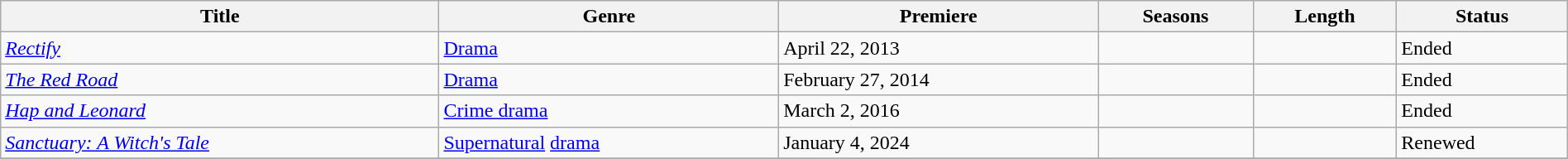<table class="wikitable sortable" style="width:100%;">
<tr>
<th>Title</th>
<th>Genre</th>
<th>Premiere</th>
<th>Seasons</th>
<th>Length</th>
<th>Status</th>
</tr>
<tr>
<td><em><a href='#'>Rectify</a></em></td>
<td><a href='#'>Drama</a></td>
<td>April 22, 2013</td>
<td></td>
<td></td>
<td>Ended</td>
</tr>
<tr>
<td><em><a href='#'>The Red Road</a></em></td>
<td><a href='#'>Drama</a></td>
<td>February 27, 2014</td>
<td></td>
<td></td>
<td>Ended</td>
</tr>
<tr>
<td><em><a href='#'>Hap and Leonard</a></em></td>
<td><a href='#'>Crime drama</a></td>
<td>March 2, 2016</td>
<td></td>
<td></td>
<td>Ended</td>
</tr>
<tr>
<td><em><a href='#'>Sanctuary: A Witch's Tale</a></em></td>
<td><a href='#'>Supernatural</a> <a href='#'>drama</a></td>
<td>January 4, 2024</td>
<td></td>
<td></td>
<td>Renewed</td>
</tr>
<tr>
</tr>
</table>
